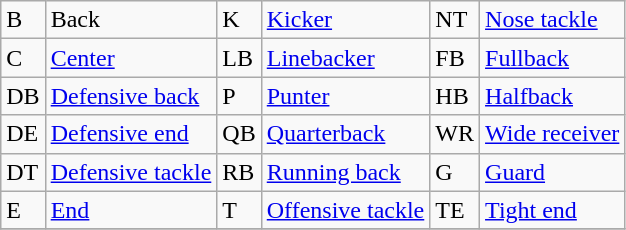<table class="wikitable">
<tr>
<td>B</td>
<td>Back</td>
<td>K</td>
<td><a href='#'>Kicker</a></td>
<td>NT</td>
<td><a href='#'>Nose tackle</a></td>
</tr>
<tr>
<td>C</td>
<td><a href='#'>Center</a></td>
<td>LB</td>
<td><a href='#'>Linebacker</a></td>
<td>FB</td>
<td><a href='#'>Fullback</a></td>
</tr>
<tr>
<td>DB</td>
<td><a href='#'>Defensive back</a></td>
<td>P</td>
<td><a href='#'>Punter</a></td>
<td>HB</td>
<td><a href='#'>Halfback</a></td>
</tr>
<tr>
<td>DE</td>
<td><a href='#'>Defensive end</a></td>
<td>QB</td>
<td><a href='#'>Quarterback</a></td>
<td>WR</td>
<td><a href='#'>Wide receiver</a></td>
</tr>
<tr>
<td>DT</td>
<td><a href='#'>Defensive tackle</a></td>
<td>RB</td>
<td><a href='#'>Running back</a></td>
<td>G</td>
<td><a href='#'>Guard</a></td>
</tr>
<tr>
<td>E</td>
<td><a href='#'>End</a></td>
<td>T</td>
<td><a href='#'>Offensive tackle</a></td>
<td>TE</td>
<td><a href='#'>Tight end</a></td>
</tr>
<tr>
</tr>
</table>
